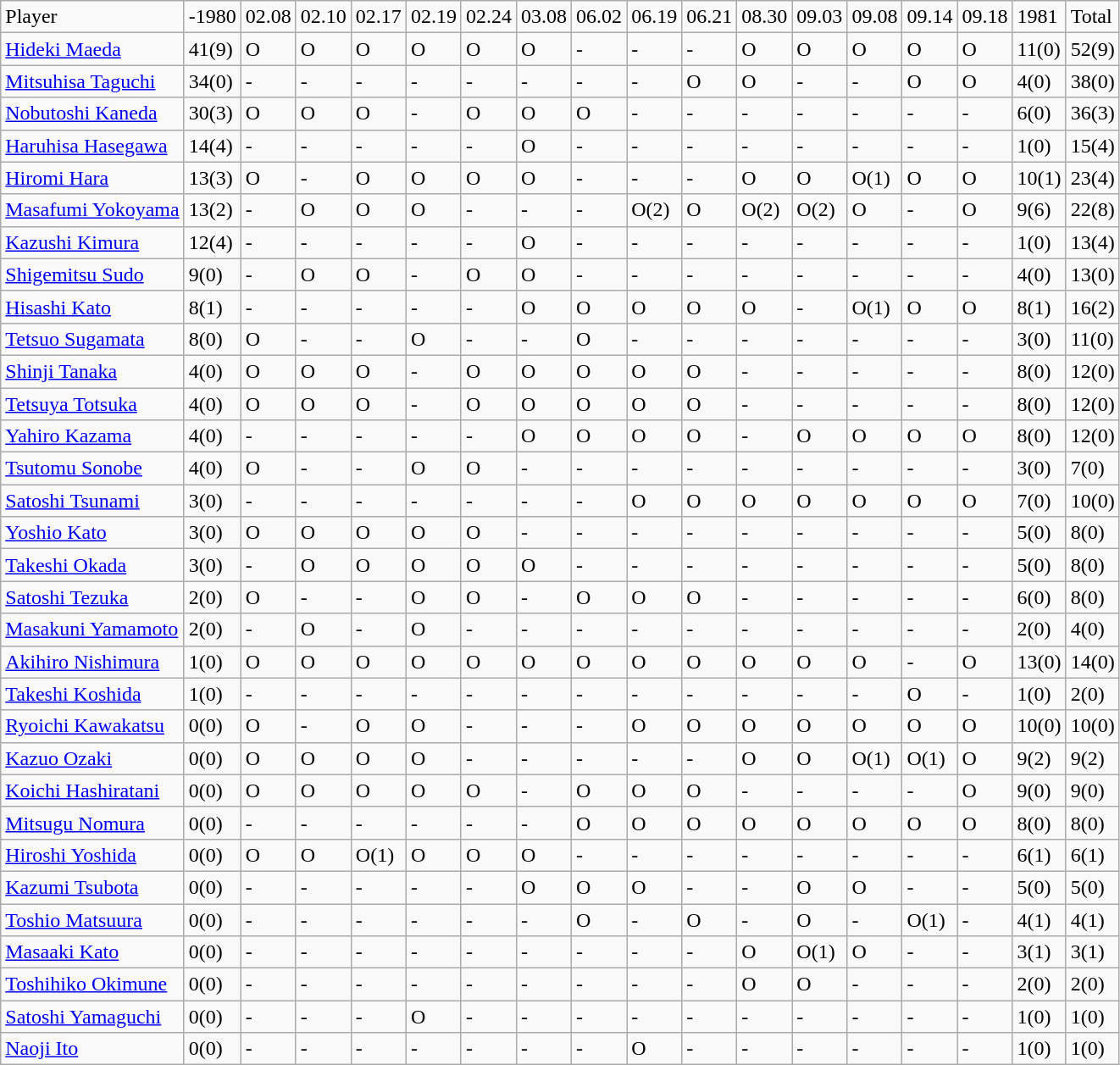<table class="wikitable" style="text-align:left;">
<tr>
<td>Player</td>
<td>-1980</td>
<td>02.08</td>
<td>02.10</td>
<td>02.17</td>
<td>02.19</td>
<td>02.24</td>
<td>03.08</td>
<td>06.02</td>
<td>06.19</td>
<td>06.21</td>
<td>08.30</td>
<td>09.03</td>
<td>09.08</td>
<td>09.14</td>
<td>09.18</td>
<td>1981</td>
<td>Total</td>
</tr>
<tr>
<td><a href='#'>Hideki Maeda</a></td>
<td>41(9)</td>
<td>O</td>
<td>O</td>
<td>O</td>
<td>O</td>
<td>O</td>
<td>O</td>
<td>-</td>
<td>-</td>
<td>-</td>
<td>O</td>
<td>O</td>
<td>O</td>
<td>O</td>
<td>O</td>
<td>11(0)</td>
<td>52(9)</td>
</tr>
<tr>
<td><a href='#'>Mitsuhisa Taguchi</a></td>
<td>34(0)</td>
<td>-</td>
<td>-</td>
<td>-</td>
<td>-</td>
<td>-</td>
<td>-</td>
<td>-</td>
<td>-</td>
<td>O</td>
<td>O</td>
<td>-</td>
<td>-</td>
<td>O</td>
<td>O</td>
<td>4(0)</td>
<td>38(0)</td>
</tr>
<tr>
<td><a href='#'>Nobutoshi Kaneda</a></td>
<td>30(3)</td>
<td>O</td>
<td>O</td>
<td>O</td>
<td>-</td>
<td>O</td>
<td>O</td>
<td>O</td>
<td>-</td>
<td>-</td>
<td>-</td>
<td>-</td>
<td>-</td>
<td>-</td>
<td>-</td>
<td>6(0)</td>
<td>36(3)</td>
</tr>
<tr>
<td><a href='#'>Haruhisa Hasegawa</a></td>
<td>14(4)</td>
<td>-</td>
<td>-</td>
<td>-</td>
<td>-</td>
<td>-</td>
<td>O</td>
<td>-</td>
<td>-</td>
<td>-</td>
<td>-</td>
<td>-</td>
<td>-</td>
<td>-</td>
<td>-</td>
<td>1(0)</td>
<td>15(4)</td>
</tr>
<tr>
<td><a href='#'>Hiromi Hara</a></td>
<td>13(3)</td>
<td>O</td>
<td>-</td>
<td>O</td>
<td>O</td>
<td>O</td>
<td>O</td>
<td>-</td>
<td>-</td>
<td>-</td>
<td>O</td>
<td>O</td>
<td>O(1)</td>
<td>O</td>
<td>O</td>
<td>10(1)</td>
<td>23(4)</td>
</tr>
<tr>
<td><a href='#'>Masafumi Yokoyama</a></td>
<td>13(2)</td>
<td>-</td>
<td>O</td>
<td>O</td>
<td>O</td>
<td>-</td>
<td>-</td>
<td>-</td>
<td>O(2)</td>
<td>O</td>
<td>O(2)</td>
<td>O(2)</td>
<td>O</td>
<td>-</td>
<td>O</td>
<td>9(6)</td>
<td>22(8)</td>
</tr>
<tr>
<td><a href='#'>Kazushi Kimura</a></td>
<td>12(4)</td>
<td>-</td>
<td>-</td>
<td>-</td>
<td>-</td>
<td>-</td>
<td>O</td>
<td>-</td>
<td>-</td>
<td>-</td>
<td>-</td>
<td>-</td>
<td>-</td>
<td>-</td>
<td>-</td>
<td>1(0)</td>
<td>13(4)</td>
</tr>
<tr>
<td><a href='#'>Shigemitsu Sudo</a></td>
<td>9(0)</td>
<td>-</td>
<td>O</td>
<td>O</td>
<td>-</td>
<td>O</td>
<td>O</td>
<td>-</td>
<td>-</td>
<td>-</td>
<td>-</td>
<td>-</td>
<td>-</td>
<td>-</td>
<td>-</td>
<td>4(0)</td>
<td>13(0)</td>
</tr>
<tr>
<td><a href='#'>Hisashi Kato</a></td>
<td>8(1)</td>
<td>-</td>
<td>-</td>
<td>-</td>
<td>-</td>
<td>-</td>
<td>O</td>
<td>O</td>
<td>O</td>
<td>O</td>
<td>O</td>
<td>-</td>
<td>O(1)</td>
<td>O</td>
<td>O</td>
<td>8(1)</td>
<td>16(2)</td>
</tr>
<tr>
<td><a href='#'>Tetsuo Sugamata</a></td>
<td>8(0)</td>
<td>O</td>
<td>-</td>
<td>-</td>
<td>O</td>
<td>-</td>
<td>-</td>
<td>O</td>
<td>-</td>
<td>-</td>
<td>-</td>
<td>-</td>
<td>-</td>
<td>-</td>
<td>-</td>
<td>3(0)</td>
<td>11(0)</td>
</tr>
<tr>
<td><a href='#'>Shinji Tanaka</a></td>
<td>4(0)</td>
<td>O</td>
<td>O</td>
<td>O</td>
<td>-</td>
<td>O</td>
<td>O</td>
<td>O</td>
<td>O</td>
<td>O</td>
<td>-</td>
<td>-</td>
<td>-</td>
<td>-</td>
<td>-</td>
<td>8(0)</td>
<td>12(0)</td>
</tr>
<tr>
<td><a href='#'>Tetsuya Totsuka</a></td>
<td>4(0)</td>
<td>O</td>
<td>O</td>
<td>O</td>
<td>-</td>
<td>O</td>
<td>O</td>
<td>O</td>
<td>O</td>
<td>O</td>
<td>-</td>
<td>-</td>
<td>-</td>
<td>-</td>
<td>-</td>
<td>8(0)</td>
<td>12(0)</td>
</tr>
<tr>
<td><a href='#'>Yahiro Kazama</a></td>
<td>4(0)</td>
<td>-</td>
<td>-</td>
<td>-</td>
<td>-</td>
<td>-</td>
<td>O</td>
<td>O</td>
<td>O</td>
<td>O</td>
<td>-</td>
<td>O</td>
<td>O</td>
<td>O</td>
<td>O</td>
<td>8(0)</td>
<td>12(0)</td>
</tr>
<tr>
<td><a href='#'>Tsutomu Sonobe</a></td>
<td>4(0)</td>
<td>O</td>
<td>-</td>
<td>-</td>
<td>O</td>
<td>O</td>
<td>-</td>
<td>-</td>
<td>-</td>
<td>-</td>
<td>-</td>
<td>-</td>
<td>-</td>
<td>-</td>
<td>-</td>
<td>3(0)</td>
<td>7(0)</td>
</tr>
<tr>
<td><a href='#'>Satoshi Tsunami</a></td>
<td>3(0)</td>
<td>-</td>
<td>-</td>
<td>-</td>
<td>-</td>
<td>-</td>
<td>-</td>
<td>-</td>
<td>O</td>
<td>O</td>
<td>O</td>
<td>O</td>
<td>O</td>
<td>O</td>
<td>O</td>
<td>7(0)</td>
<td>10(0)</td>
</tr>
<tr>
<td><a href='#'>Yoshio Kato</a></td>
<td>3(0)</td>
<td>O</td>
<td>O</td>
<td>O</td>
<td>O</td>
<td>O</td>
<td>-</td>
<td>-</td>
<td>-</td>
<td>-</td>
<td>-</td>
<td>-</td>
<td>-</td>
<td>-</td>
<td>-</td>
<td>5(0)</td>
<td>8(0)</td>
</tr>
<tr>
<td><a href='#'>Takeshi Okada</a></td>
<td>3(0)</td>
<td>-</td>
<td>O</td>
<td>O</td>
<td>O</td>
<td>O</td>
<td>O</td>
<td>-</td>
<td>-</td>
<td>-</td>
<td>-</td>
<td>-</td>
<td>-</td>
<td>-</td>
<td>-</td>
<td>5(0)</td>
<td>8(0)</td>
</tr>
<tr>
<td><a href='#'>Satoshi Tezuka</a></td>
<td>2(0)</td>
<td>O</td>
<td>-</td>
<td>-</td>
<td>O</td>
<td>O</td>
<td>-</td>
<td>O</td>
<td>O</td>
<td>O</td>
<td>-</td>
<td>-</td>
<td>-</td>
<td>-</td>
<td>-</td>
<td>6(0)</td>
<td>8(0)</td>
</tr>
<tr>
<td><a href='#'>Masakuni Yamamoto</a></td>
<td>2(0)</td>
<td>-</td>
<td>O</td>
<td>-</td>
<td>O</td>
<td>-</td>
<td>-</td>
<td>-</td>
<td>-</td>
<td>-</td>
<td>-</td>
<td>-</td>
<td>-</td>
<td>-</td>
<td>-</td>
<td>2(0)</td>
<td>4(0)</td>
</tr>
<tr>
<td><a href='#'>Akihiro Nishimura</a></td>
<td>1(0)</td>
<td>O</td>
<td>O</td>
<td>O</td>
<td>O</td>
<td>O</td>
<td>O</td>
<td>O</td>
<td>O</td>
<td>O</td>
<td>O</td>
<td>O</td>
<td>O</td>
<td>-</td>
<td>O</td>
<td>13(0)</td>
<td>14(0)</td>
</tr>
<tr>
<td><a href='#'>Takeshi Koshida</a></td>
<td>1(0)</td>
<td>-</td>
<td>-</td>
<td>-</td>
<td>-</td>
<td>-</td>
<td>-</td>
<td>-</td>
<td>-</td>
<td>-</td>
<td>-</td>
<td>-</td>
<td>-</td>
<td>O</td>
<td>-</td>
<td>1(0)</td>
<td>2(0)</td>
</tr>
<tr>
<td><a href='#'>Ryoichi Kawakatsu</a></td>
<td>0(0)</td>
<td>O</td>
<td>-</td>
<td>O</td>
<td>O</td>
<td>-</td>
<td>-</td>
<td>-</td>
<td>O</td>
<td>O</td>
<td>O</td>
<td>O</td>
<td>O</td>
<td>O</td>
<td>O</td>
<td>10(0)</td>
<td>10(0)</td>
</tr>
<tr>
<td><a href='#'>Kazuo Ozaki</a></td>
<td>0(0)</td>
<td>O</td>
<td>O</td>
<td>O</td>
<td>O</td>
<td>-</td>
<td>-</td>
<td>-</td>
<td>-</td>
<td>-</td>
<td>O</td>
<td>O</td>
<td>O(1)</td>
<td>O(1)</td>
<td>O</td>
<td>9(2)</td>
<td>9(2)</td>
</tr>
<tr>
<td><a href='#'>Koichi Hashiratani</a></td>
<td>0(0)</td>
<td>O</td>
<td>O</td>
<td>O</td>
<td>O</td>
<td>O</td>
<td>-</td>
<td>O</td>
<td>O</td>
<td>O</td>
<td>-</td>
<td>-</td>
<td>-</td>
<td>-</td>
<td>O</td>
<td>9(0)</td>
<td>9(0)</td>
</tr>
<tr>
<td><a href='#'>Mitsugu Nomura</a></td>
<td>0(0)</td>
<td>-</td>
<td>-</td>
<td>-</td>
<td>-</td>
<td>-</td>
<td>-</td>
<td>O</td>
<td>O</td>
<td>O</td>
<td>O</td>
<td>O</td>
<td>O</td>
<td>O</td>
<td>O</td>
<td>8(0)</td>
<td>8(0)</td>
</tr>
<tr>
<td><a href='#'>Hiroshi Yoshida</a></td>
<td>0(0)</td>
<td>O</td>
<td>O</td>
<td>O(1)</td>
<td>O</td>
<td>O</td>
<td>O</td>
<td>-</td>
<td>-</td>
<td>-</td>
<td>-</td>
<td>-</td>
<td>-</td>
<td>-</td>
<td>-</td>
<td>6(1)</td>
<td>6(1)</td>
</tr>
<tr>
<td><a href='#'>Kazumi Tsubota</a></td>
<td>0(0)</td>
<td>-</td>
<td>-</td>
<td>-</td>
<td>-</td>
<td>-</td>
<td>O</td>
<td>O</td>
<td>O</td>
<td>-</td>
<td>-</td>
<td>O</td>
<td>O</td>
<td>-</td>
<td>-</td>
<td>5(0)</td>
<td>5(0)</td>
</tr>
<tr>
<td><a href='#'>Toshio Matsuura</a></td>
<td>0(0)</td>
<td>-</td>
<td>-</td>
<td>-</td>
<td>-</td>
<td>-</td>
<td>-</td>
<td>O</td>
<td>-</td>
<td>O</td>
<td>-</td>
<td>O</td>
<td>-</td>
<td>O(1)</td>
<td>-</td>
<td>4(1)</td>
<td>4(1)</td>
</tr>
<tr>
<td><a href='#'>Masaaki Kato</a></td>
<td>0(0)</td>
<td>-</td>
<td>-</td>
<td>-</td>
<td>-</td>
<td>-</td>
<td>-</td>
<td>-</td>
<td>-</td>
<td>-</td>
<td>O</td>
<td>O(1)</td>
<td>O</td>
<td>-</td>
<td>-</td>
<td>3(1)</td>
<td>3(1)</td>
</tr>
<tr>
<td><a href='#'>Toshihiko Okimune</a></td>
<td>0(0)</td>
<td>-</td>
<td>-</td>
<td>-</td>
<td>-</td>
<td>-</td>
<td>-</td>
<td>-</td>
<td>-</td>
<td>-</td>
<td>O</td>
<td>O</td>
<td>-</td>
<td>-</td>
<td>-</td>
<td>2(0)</td>
<td>2(0)</td>
</tr>
<tr>
<td><a href='#'>Satoshi Yamaguchi</a></td>
<td>0(0)</td>
<td>-</td>
<td>-</td>
<td>-</td>
<td>O</td>
<td>-</td>
<td>-</td>
<td>-</td>
<td>-</td>
<td>-</td>
<td>-</td>
<td>-</td>
<td>-</td>
<td>-</td>
<td>-</td>
<td>1(0)</td>
<td>1(0)</td>
</tr>
<tr>
<td><a href='#'>Naoji Ito</a></td>
<td>0(0)</td>
<td>-</td>
<td>-</td>
<td>-</td>
<td>-</td>
<td>-</td>
<td>-</td>
<td>-</td>
<td>O</td>
<td>-</td>
<td>-</td>
<td>-</td>
<td>-</td>
<td>-</td>
<td>-</td>
<td>1(0)</td>
<td>1(0)</td>
</tr>
</table>
